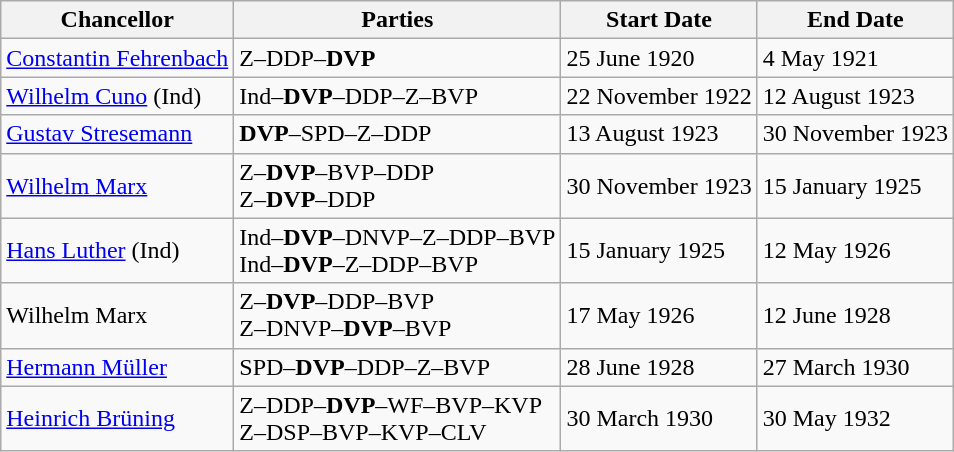<table class="wikitable">
<tr>
<th>Chancellor</th>
<th>Parties</th>
<th>Start Date</th>
<th>End Date</th>
</tr>
<tr>
<td><a href='#'>Constantin Fehrenbach</a></td>
<td>Z–DDP–<strong>DVP</strong></td>
<td>25 June 1920</td>
<td>4 May 1921</td>
</tr>
<tr>
<td><a href='#'>Wilhelm Cuno</a> (Ind)</td>
<td>Ind–<strong>DVP</strong>–DDP–Z–BVP</td>
<td>22 November 1922</td>
<td>12 August 1923</td>
</tr>
<tr>
<td><a href='#'>Gustav Stresemann</a></td>
<td><strong>DVP</strong>–SPD–Z–DDP</td>
<td>13 August 1923</td>
<td>30 November 1923</td>
</tr>
<tr>
<td><a href='#'>Wilhelm Marx</a></td>
<td>Z–<strong>DVP</strong>–BVP–DDP<br>Z–<strong>DVP</strong>–DDP</td>
<td>30 November 1923</td>
<td>15 January 1925</td>
</tr>
<tr>
<td><a href='#'>Hans Luther</a> (Ind)</td>
<td>Ind–<strong>DVP</strong>–DNVP–Z–DDP–BVP<br>Ind–<strong>DVP</strong>–Z–DDP–BVP</td>
<td>15 January 1925</td>
<td>12 May 1926</td>
</tr>
<tr>
<td>Wilhelm Marx</td>
<td>Z–<strong>DVP</strong>–DDP–BVP<br>Z–DNVP–<strong>DVP</strong>–BVP</td>
<td>17 May 1926</td>
<td>12 June 1928</td>
</tr>
<tr>
<td><a href='#'>Hermann Müller</a></td>
<td>SPD–<strong>DVP</strong>–DDP–Z–BVP</td>
<td>28 June 1928</td>
<td>27 March 1930</td>
</tr>
<tr>
<td><a href='#'>Heinrich Brüning</a></td>
<td>Z–DDP–<strong>DVP</strong>–WF–BVP–KVP<br>Z–DSP–BVP–KVP–CLV</td>
<td>30 March 1930</td>
<td>30 May 1932</td>
</tr>
</table>
